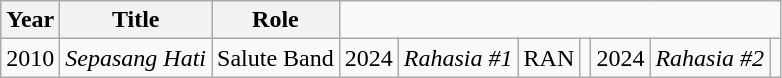<table class="wikitable">
<tr>
<th>Year</th>
<th>Title</th>
<th>Role</th>
</tr>
<tr>
<td>2010</td>
<td><em>Sepasang Hati</em></td>
<td>Salute Band</td>
<td>2024</td>
<td><em>Rahasia #1</em></td>
<td>RAN</td>
<td></td>
<td>2024</td>
<td><em>Rahasia #2</em></td>
<td RAN></td>
</tr>
</table>
